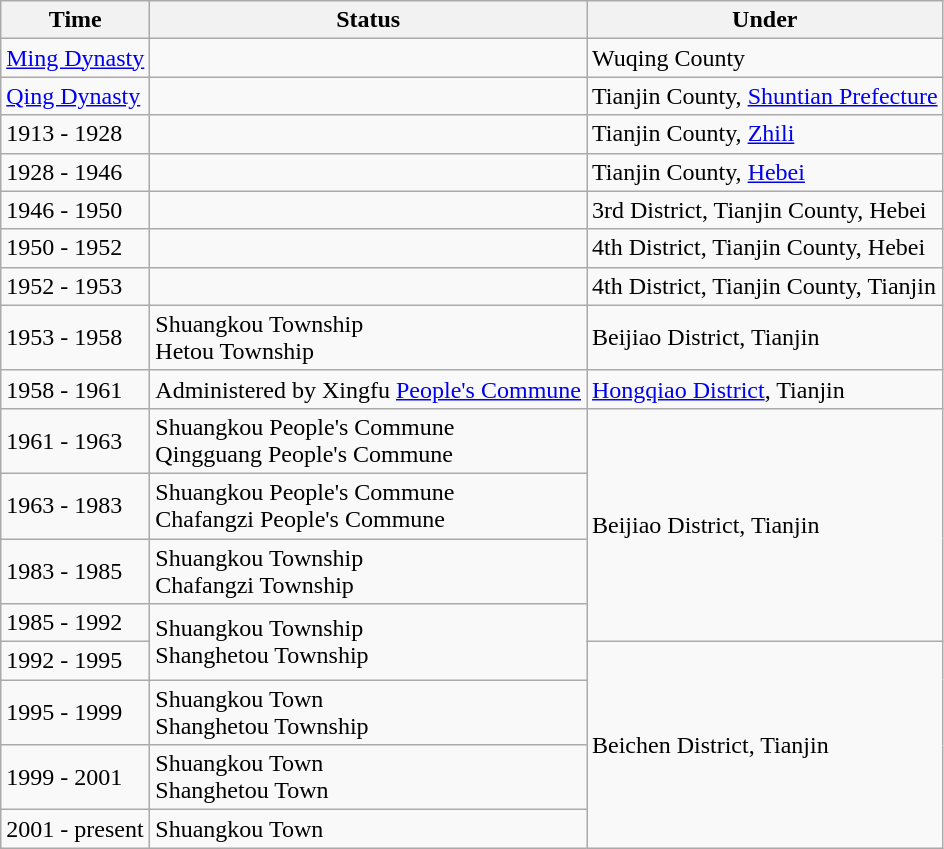<table class="wikitable">
<tr>
<th>Time</th>
<th>Status</th>
<th>Under</th>
</tr>
<tr>
<td><a href='#'>Ming Dynasty</a></td>
<td></td>
<td>Wuqing County</td>
</tr>
<tr>
<td><a href='#'>Qing Dynasty</a></td>
<td></td>
<td>Tianjin County, <a href='#'>Shuntian Prefecture</a></td>
</tr>
<tr>
<td>1913 - 1928</td>
<td></td>
<td>Tianjin County, <a href='#'>Zhili</a></td>
</tr>
<tr>
<td>1928 - 1946</td>
<td></td>
<td>Tianjin County, <a href='#'>Hebei</a></td>
</tr>
<tr>
<td>1946 - 1950</td>
<td></td>
<td>3rd District, Tianjin County, Hebei</td>
</tr>
<tr>
<td>1950 - 1952</td>
<td></td>
<td>4th District, Tianjin County, Hebei</td>
</tr>
<tr>
<td>1952 - 1953</td>
<td></td>
<td>4th District, Tianjin County, Tianjin</td>
</tr>
<tr>
<td>1953 - 1958</td>
<td>Shuangkou Township<br>Hetou Township</td>
<td>Beijiao District, Tianjin</td>
</tr>
<tr>
<td>1958 - 1961</td>
<td>Administered by Xingfu <a href='#'>People's Commune</a></td>
<td><a href='#'>Hongqiao District</a>, Tianjin</td>
</tr>
<tr>
<td>1961 - 1963</td>
<td>Shuangkou People's Commune<br>Qingguang People's Commune</td>
<td rowspan="4">Beijiao District, Tianjin</td>
</tr>
<tr>
<td>1963 - 1983</td>
<td>Shuangkou People's Commune<br>Chafangzi People's Commune</td>
</tr>
<tr>
<td>1983 - 1985</td>
<td>Shuangkou Township<br>Chafangzi Township</td>
</tr>
<tr>
<td>1985 - 1992</td>
<td rowspan="2">Shuangkou Township<br>Shanghetou Township</td>
</tr>
<tr>
<td>1992 - 1995</td>
<td rowspan="4">Beichen District, Tianjin</td>
</tr>
<tr>
<td>1995 - 1999</td>
<td>Shuangkou Town<br>Shanghetou Township</td>
</tr>
<tr>
<td>1999 - 2001</td>
<td>Shuangkou Town<br>Shanghetou Town</td>
</tr>
<tr>
<td>2001 - present</td>
<td>Shuangkou Town</td>
</tr>
</table>
